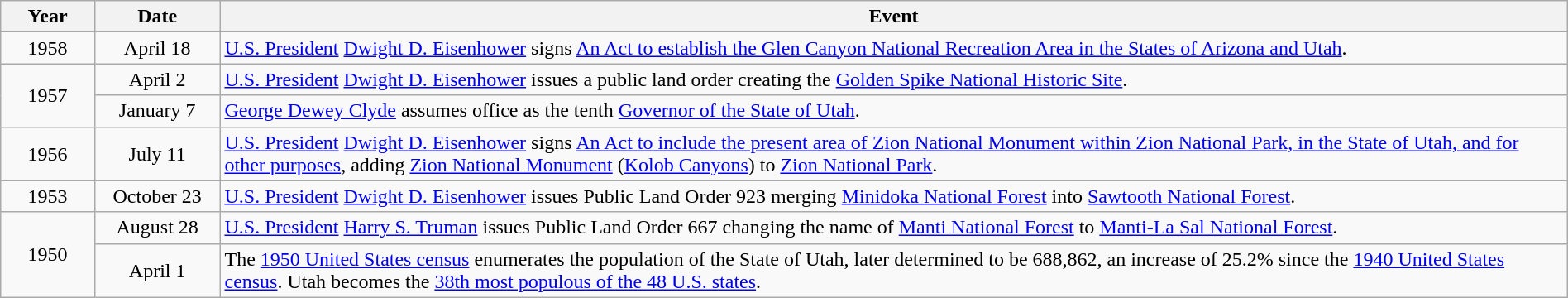<table class="wikitable" style="width:100%;">
<tr>
<th style="width:6%">Year</th>
<th style="width:8%">Date</th>
<th style="width:86%">Event</th>
</tr>
<tr>
<td align=center rowspan=1>1958</td>
<td align=center>April 18</td>
<td><a href='#'>U.S. President</a> <a href='#'>Dwight D. Eisenhower</a> signs <a href='#'>An Act to establish the Glen Canyon National Recreation Area in the States of Arizona and Utah</a>.</td>
</tr>
<tr>
<td align=center rowspan=2>1957</td>
<td align=center>April 2</td>
<td><a href='#'>U.S. President</a> <a href='#'>Dwight D. Eisenhower</a> issues a public land order creating the <a href='#'>Golden Spike National Historic Site</a>.</td>
</tr>
<tr>
<td align=center>January 7</td>
<td><a href='#'>George Dewey Clyde</a> assumes office as the tenth <a href='#'>Governor of the State of Utah</a>.</td>
</tr>
<tr>
<td align=center rowspan=1>1956</td>
<td align=center>July 11</td>
<td><a href='#'>U.S. President</a> <a href='#'>Dwight D. Eisenhower</a> signs <a href='#'>An Act to include the present area of Zion National Monument within Zion National Park, in the State of Utah, and for other purposes</a>, adding <a href='#'>Zion National Monument</a> (<a href='#'>Kolob Canyons</a>) to <a href='#'>Zion National Park</a>.</td>
</tr>
<tr>
<td align=center rowspan=1>1953</td>
<td align=center>October 23</td>
<td><a href='#'>U.S. President</a> <a href='#'>Dwight D. Eisenhower</a> issues Public Land Order 923 merging <a href='#'>Minidoka National Forest</a> into <a href='#'>Sawtooth National Forest</a>.</td>
</tr>
<tr>
<td align=center rowspan=2>1950</td>
<td align=center>August 28</td>
<td><a href='#'>U.S. President</a> <a href='#'>Harry S. Truman</a> issues Public Land Order 667 changing the name of <a href='#'>Manti National Forest</a> to <a href='#'>Manti-La Sal National Forest</a>.</td>
</tr>
<tr>
<td align=center>April 1</td>
<td>The <a href='#'>1950 United States census</a> enumerates the population of the State of Utah, later determined to be 688,862, an increase of 25.2% since the <a href='#'>1940 United States census</a>. Utah becomes the <a href='#'>38th most populous of the 48 U.S. states</a>.</td>
</tr>
</table>
